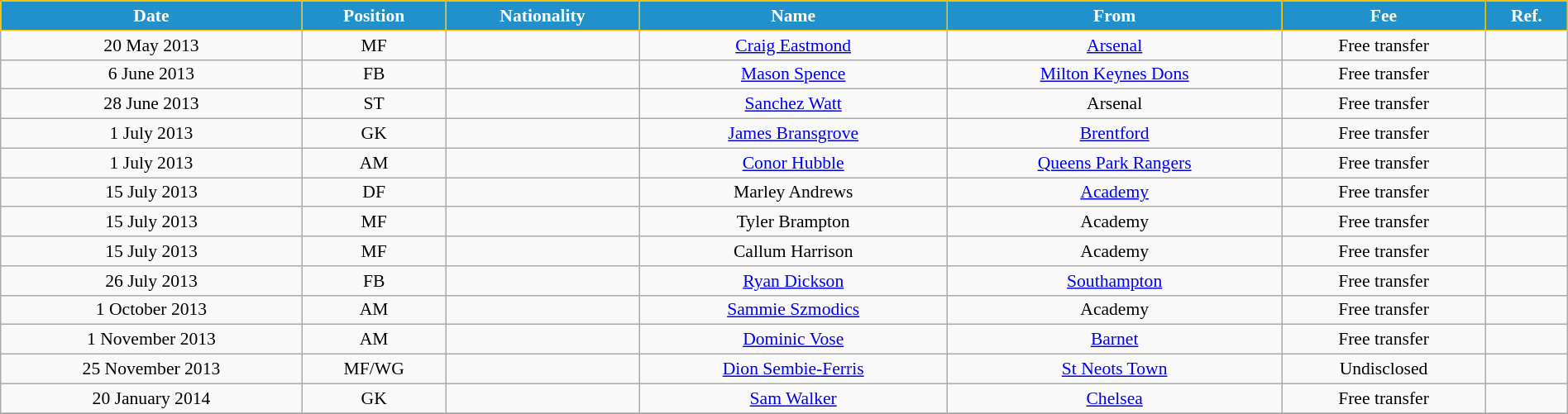<table class="wikitable" style="text-align:center; font-size:90%; width:100%;">
<tr>
<th style="background:#2191CC; color:white; border:1px solid #F7C408; text-align:center;">Date</th>
<th style="background:#2191CC; color:white; border:1px solid #F7C408; text-align:center;">Position</th>
<th style="background:#2191CC; color:white; border:1px solid #F7C408; text-align:center;">Nationality</th>
<th style="background:#2191CC; color:white; border:1px solid #F7C408; text-align:center;">Name</th>
<th style="background:#2191CC; color:white; border:1px solid #F7C408; text-align:center;">From</th>
<th style="background:#2191CC; color:white; border:1px solid #F7C408; text-align:center;">Fee</th>
<th style="background:#2191CC; color:white; border:1px solid #F7C408; text-align:center;">Ref.</th>
</tr>
<tr>
<td>20 May 2013</td>
<td>MF</td>
<td></td>
<td><a href='#'>Craig Eastmond</a></td>
<td> <a href='#'>Arsenal</a></td>
<td>Free transfer</td>
<td></td>
</tr>
<tr>
<td>6 June 2013</td>
<td>FB</td>
<td></td>
<td><a href='#'>Mason Spence</a></td>
<td> <a href='#'>Milton Keynes Dons</a></td>
<td>Free transfer</td>
<td></td>
</tr>
<tr>
<td>28 June 2013</td>
<td>ST</td>
<td></td>
<td><a href='#'>Sanchez Watt</a></td>
<td> Arsenal</td>
<td>Free transfer</td>
<td></td>
</tr>
<tr>
<td>1 July 2013</td>
<td>GK</td>
<td></td>
<td><a href='#'>James Bransgrove</a></td>
<td> <a href='#'>Brentford</a></td>
<td>Free transfer</td>
<td></td>
</tr>
<tr>
<td>1 July 2013</td>
<td>AM</td>
<td></td>
<td><a href='#'>Conor Hubble</a></td>
<td> <a href='#'>Queens Park Rangers</a></td>
<td>Free transfer</td>
<td></td>
</tr>
<tr>
<td>15 July 2013</td>
<td>DF</td>
<td></td>
<td>Marley Andrews</td>
<td><a href='#'>Academy</a></td>
<td>Free transfer</td>
<td></td>
</tr>
<tr>
<td>15 July 2013</td>
<td>MF</td>
<td></td>
<td>Tyler Brampton</td>
<td>Academy</td>
<td>Free transfer</td>
<td></td>
</tr>
<tr>
<td>15 July 2013</td>
<td>MF</td>
<td></td>
<td>Callum Harrison</td>
<td>Academy</td>
<td>Free transfer</td>
<td></td>
</tr>
<tr>
<td>26 July 2013</td>
<td>FB</td>
<td></td>
<td><a href='#'>Ryan Dickson</a></td>
<td> <a href='#'>Southampton</a></td>
<td>Free transfer</td>
<td></td>
</tr>
<tr>
<td>1 October 2013</td>
<td>AM</td>
<td></td>
<td><a href='#'>Sammie Szmodics</a></td>
<td>Academy</td>
<td>Free transfer</td>
<td></td>
</tr>
<tr>
<td>1 November 2013</td>
<td>AM</td>
<td></td>
<td><a href='#'>Dominic Vose</a></td>
<td> <a href='#'>Barnet</a></td>
<td>Free transfer</td>
<td></td>
</tr>
<tr>
<td>25 November 2013</td>
<td>MF/WG</td>
<td></td>
<td><a href='#'>Dion Sembie-Ferris</a></td>
<td> <a href='#'>St Neots Town</a></td>
<td>Undisclosed</td>
<td></td>
</tr>
<tr>
<td>20 January 2014</td>
<td>GK</td>
<td></td>
<td><a href='#'>Sam Walker</a></td>
<td> <a href='#'>Chelsea</a></td>
<td>Free transfer</td>
<td></td>
</tr>
<tr>
</tr>
</table>
